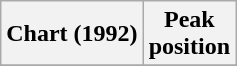<table class="wikitable sortable plainrowheaders">
<tr>
<th>Chart (1992)</th>
<th>Peak<br>position</th>
</tr>
<tr>
</tr>
</table>
